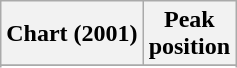<table class="wikitable sortable plainrowheaders" style="text-align:center">
<tr>
<th scope="col">Chart (2001)</th>
<th scope="col">Peak<br>position</th>
</tr>
<tr>
</tr>
<tr>
</tr>
<tr>
</tr>
<tr>
</tr>
<tr>
</tr>
<tr>
</tr>
<tr>
</tr>
</table>
